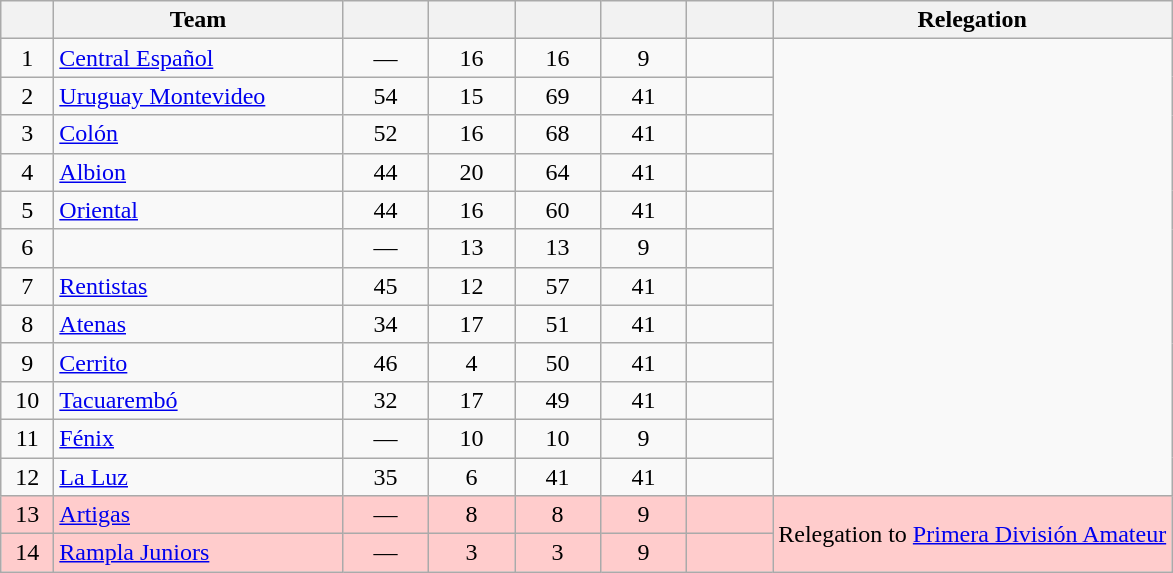<table class="wikitable" style="text-align: center;">
<tr>
<th width=28></th>
<th width=185>Team</th>
<th width=50></th>
<th width=50></th>
<th width=50></th>
<th width=50></th>
<th width=50></th>
<th>Relegation</th>
</tr>
<tr>
<td>1</td>
<td align="left"><a href='#'>Central Español</a></td>
<td>—</td>
<td>16</td>
<td>16</td>
<td>9</td>
<td><strong></strong></td>
<td rowspan=12></td>
</tr>
<tr>
<td>2</td>
<td align="left"><a href='#'>Uruguay Montevideo</a></td>
<td>54</td>
<td>15</td>
<td>69</td>
<td>41</td>
<td><strong></strong></td>
</tr>
<tr>
<td>3</td>
<td align="left"><a href='#'>Colón</a></td>
<td>52</td>
<td>16</td>
<td>68</td>
<td>41</td>
<td><strong></strong></td>
</tr>
<tr>
<td>4</td>
<td align="left"><a href='#'>Albion</a></td>
<td>44</td>
<td>20</td>
<td>64</td>
<td>41</td>
<td><strong></strong></td>
</tr>
<tr>
<td>5</td>
<td align="left"><a href='#'>Oriental</a></td>
<td>44</td>
<td>16</td>
<td>60</td>
<td>41</td>
<td><strong></strong></td>
</tr>
<tr>
<td>6</td>
<td align="left"></td>
<td>—</td>
<td>13</td>
<td>13</td>
<td>9</td>
<td><strong></strong></td>
</tr>
<tr>
<td>7</td>
<td align="left"><a href='#'>Rentistas</a></td>
<td>45</td>
<td>12</td>
<td>57</td>
<td>41</td>
<td><strong></strong></td>
</tr>
<tr>
<td>8</td>
<td align="left"><a href='#'>Atenas</a></td>
<td>34</td>
<td>17</td>
<td>51</td>
<td>41</td>
<td><strong></strong></td>
</tr>
<tr>
<td>9</td>
<td align="left"><a href='#'>Cerrito</a></td>
<td>46</td>
<td>4</td>
<td>50</td>
<td>41</td>
<td><strong></strong></td>
</tr>
<tr>
<td>10</td>
<td align="left"><a href='#'>Tacuarembó</a></td>
<td>32</td>
<td>17</td>
<td>49</td>
<td>41</td>
<td><strong></strong></td>
</tr>
<tr>
<td>11</td>
<td align="left"><a href='#'>Fénix</a></td>
<td>—</td>
<td>10</td>
<td>10</td>
<td>9</td>
<td><strong></strong></td>
</tr>
<tr>
<td>12</td>
<td align="left"><a href='#'>La Luz</a></td>
<td>35</td>
<td>6</td>
<td>41</td>
<td>41</td>
<td><strong></strong></td>
</tr>
<tr bgcolor=#FFCCCC>
<td>13</td>
<td align="left"><a href='#'>Artigas</a></td>
<td>—</td>
<td>8</td>
<td>8</td>
<td>9</td>
<td><strong></strong></td>
<td rowspan=2>Relegation to <a href='#'>Primera División Amateur</a></td>
</tr>
<tr bgcolor=#FFCCCC>
<td>14</td>
<td align="left"><a href='#'>Rampla Juniors</a></td>
<td>—</td>
<td>3</td>
<td>3</td>
<td>9</td>
<td><strong></strong></td>
</tr>
</table>
